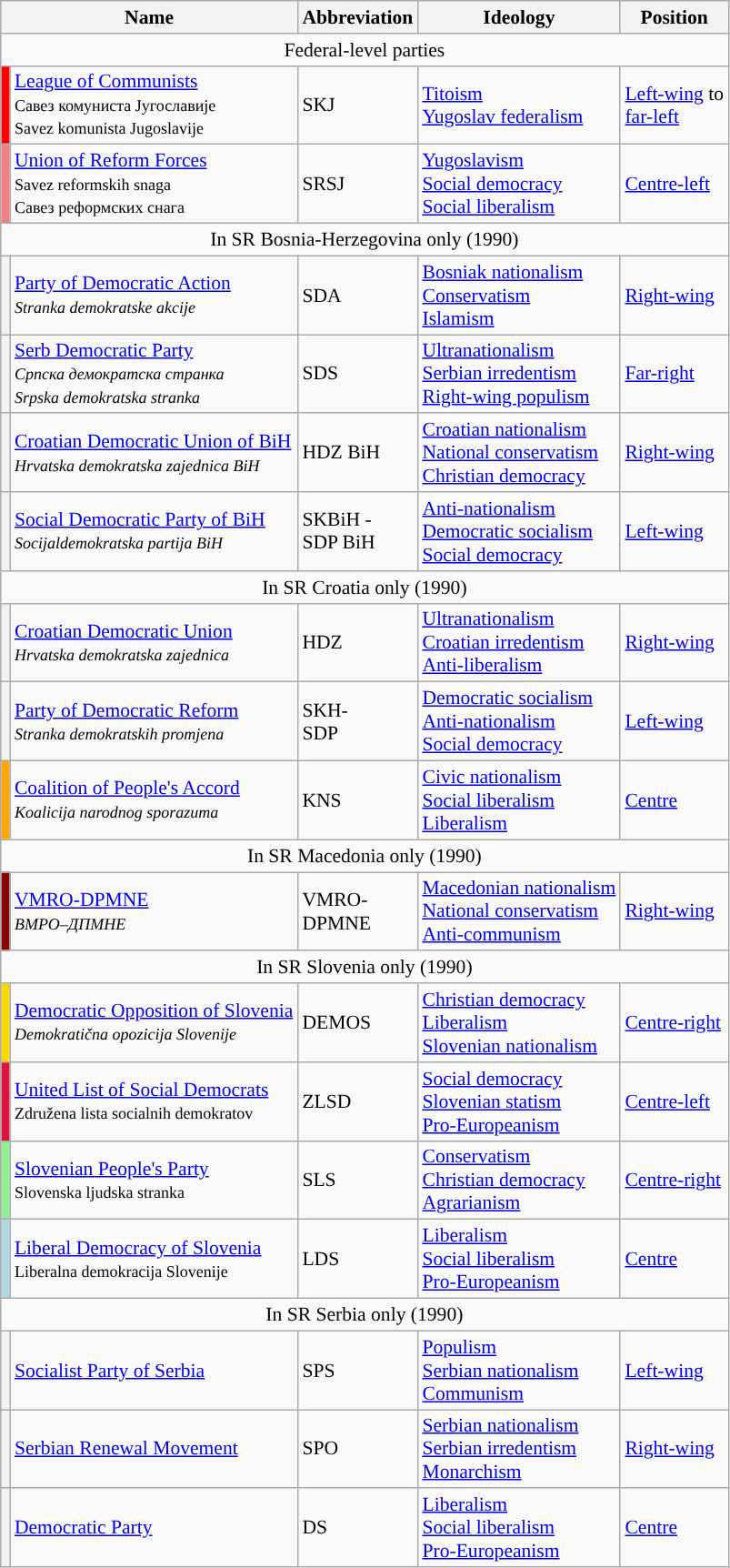<table class="wikitable"  style="font-size:90%">
<tr>
<th Colspan=2>Name</th>
<th>Abbreviation</th>
<th>Ideology</th>
<th>Position</th>
</tr>
<tr>
<td colspan="5" align="center">Federal-level parties</td>
</tr>
<tr>
<th style="background-color:red;"></th>
<td><a href='#'>League of Communists</a><br><small>Савез комуниста Југославије<br>Savez komunista Jugoslavije</small></td>
<td>SKJ</td>
<td><a href='#'>Titoism</a><br><a href='#'>Yugoslav federalism</a></td>
<td><a href='#'>Left-wing</a> to<br><a href='#'>far-left</a></td>
</tr>
<tr>
<th style="background:lightcoral;"></th>
<td><a href='#'>Union of Reform Forces</a><br><small>Savez reformskih snaga<br>Савез реформских снага</small></td>
<td>SRSJ</td>
<td><a href='#'>Yugoslavism</a><br><a href='#'>Social democracy</a><br><a href='#'>Social liberalism</a></td>
<td><a href='#'>Centre-left</a></td>
</tr>
<tr>
<td colspan="5" align="center">In SR Bosnia-Herzegovina only (1990)</td>
</tr>
<tr>
<th style="background-color:"></th>
<td><a href='#'>Party of Democratic Action</a><br><small><em>Stranka demokratske akcije</em></small></td>
<td>SDA</td>
<td><a href='#'>Bosniak nationalism</a><br><a href='#'>Conservatism</a><br><a href='#'>Islamism</a></td>
<td><a href='#'>Right-wing</a></td>
</tr>
<tr>
<th style="background-color:"></th>
<td><a href='#'>Serb Democratic Party</a><br><small><em>Српска демократска странка</em></small><br><small><em>Srpska demokratska stranka</em></small></td>
<td>SDS</td>
<td><a href='#'>Ultranationalism</a><br><a href='#'>Serbian irredentism</a><br><a href='#'>Right-wing populism</a></td>
<td><a href='#'>Far-right</a></td>
</tr>
<tr>
<th style="background-color:"></th>
<td><a href='#'>Croatian Democratic Union of BiH</a><br><small><em>Hrvatska demokratska zajednica BiH</em></small></td>
<td>HDZ BiH</td>
<td><a href='#'>Croatian nationalism</a><br><a href='#'>National conservatism</a><br><a href='#'>Christian democracy</a></td>
<td><a href='#'>Right-wing</a></td>
</tr>
<tr>
<th style="background-color:"></th>
<td><a href='#'>Social Democratic Party of BiH</a><br><small><em>Socijaldemokratska partija BiH</em></small></td>
<td>SKBiH - <br>SDP BiH</td>
<td><a href='#'>Anti-nationalism</a><br><a href='#'>Democratic socialism</a><br><a href='#'>Social democracy</a></td>
<td><a href='#'>Left-wing</a></td>
</tr>
<tr>
<td colspan="5" align="center">In SR Croatia only (1990)</td>
</tr>
<tr>
<th style="background-color:"></th>
<td><a href='#'>Croatian Democratic Union</a><br><small><em>Hrvatska demokratska zajednica</em></small></td>
<td>HDZ</td>
<td><a href='#'>Ultranationalism</a><br><a href='#'>Croatian irredentism</a><br><a href='#'>Anti-liberalism</a></td>
<td><a href='#'>Right-wing</a></td>
</tr>
<tr>
<th style="background-color:"></th>
<td><a href='#'>Party of Democratic Reform</a><br><small><em>Stranka demokratskih promjena </em></small></td>
<td>SKH-<br>SDP</td>
<td><a href='#'>Democratic socialism</a><br> <a href='#'>Anti-nationalism</a><br><a href='#'>Social democracy</a></td>
<td><a href='#'>Left-wing</a></td>
</tr>
<tr>
<th style="background-color:orange"></th>
<td><a href='#'>Coalition of People's Accord</a><br><small><em>Koalicija narodnog sporazuma</em></small></td>
<td>KNS</td>
<td><a href='#'>Civic nationalism</a><br> <a href='#'>Social liberalism</a><br><a href='#'>Liberalism</a></td>
<td><a href='#'>Centre</a></td>
</tr>
<tr>
<td colspan="5" align="center">In SR Macedonia only (1990)</td>
</tr>
<tr>
<th style="background-color:darkred"></th>
<td><a href='#'>VMRO-DPMNE</a><br><small><em>ВМРО–ДПМНЕ</em></small></td>
<td>VMRO-<br>DPMNE</td>
<td><a href='#'>Macedonian nationalism</a><br><a href='#'>National conservatism</a><br><a href='#'>Anti-communism</a></td>
<td><a href='#'>Right-wing</a></td>
</tr>
<tr>
<td colspan="5" align="center">In SR Slovenia only (1990)</td>
</tr>
<tr>
<th style="background-color:gold"></th>
<td><a href='#'>Democratic Opposition of Slovenia</a><br><small><em>Demokratična opozicija Slovenije</em></small></td>
<td>DEMOS</td>
<td><a href='#'>Christian democracy</a><br><a href='#'>Liberalism</a><br><a href='#'>Slovenian nationalism</a></td>
<td><a href='#'>Centre-right</a></td>
</tr>
<tr>
<th style="background-color:#DC143C;"></th>
<td><a href='#'>United List of Social Democrats</a><br><small>Združena lista socialnih demokratov</small></td>
<td>ZLSD</td>
<td><a href='#'>Social democracy</a><br><a href='#'>Slovenian statism</a><br><a href='#'>Pro-Europeanism</a></td>
<td><a href='#'>Centre-left</a></td>
</tr>
<tr>
<th style="background-color:lightgreen;"></th>
<td><a href='#'>Slovenian People's Party</a><br><small>Slovenska ljudska stranka</small></td>
<td>SLS</td>
<td><a href='#'>Conservatism</a><br><a href='#'>Christian democracy</a><br><a href='#'>Agrarianism</a></td>
<td><a href='#'>Centre-right</a></td>
</tr>
<tr>
<th style="background-color:lightblue;"></th>
<td><a href='#'>Liberal Democracy of Slovenia</a><br><small>Liberalna demokracija Slovenije</small></td>
<td>LDS</td>
<td><a href='#'>Liberalism</a><br><a href='#'>Social liberalism</a><br><a href='#'>Pro-Europeanism</a></td>
<td><a href='#'>Centre</a></td>
</tr>
<tr>
<td colspan="5" align="center">In SR Serbia only (1990)</td>
</tr>
<tr>
<th style="background-color:"></th>
<td><a href='#'>Socialist Party of Serbia</a><br><small><em></em></small></td>
<td>SPS</td>
<td><a href='#'>Populism</a><br><a href='#'>Serbian nationalism</a><br><a href='#'>Communism</a></td>
<td><a href='#'>Left-wing</a></td>
</tr>
<tr>
<th style="background-color:"></th>
<td><a href='#'>Serbian Renewal Movement</a><br><small><em></em></small></td>
<td>SPO</td>
<td><a href='#'>Serbian nationalism</a><br><a href='#'>Serbian irredentism</a><br><a href='#'>Monarchism</a></td>
<td><a href='#'>Right-wing</a></td>
</tr>
<tr>
<th style="background-color:"></th>
<td><a href='#'>Democratic Party</a><br><small><em></em></small></td>
<td>DS</td>
<td><a href='#'>Liberalism</a><br><a href='#'>Social liberalism</a><br><a href='#'>Pro-Europeanism</a></td>
<td><a href='#'>Centre</a></td>
</tr>
</table>
